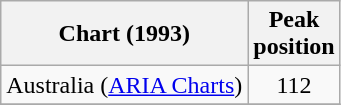<table class="wikitable">
<tr>
<th>Chart (1993)</th>
<th>Peak<br>position</th>
</tr>
<tr>
<td>Australia (<a href='#'>ARIA Charts</a>)</td>
<td align="center">112</td>
</tr>
<tr>
</tr>
</table>
